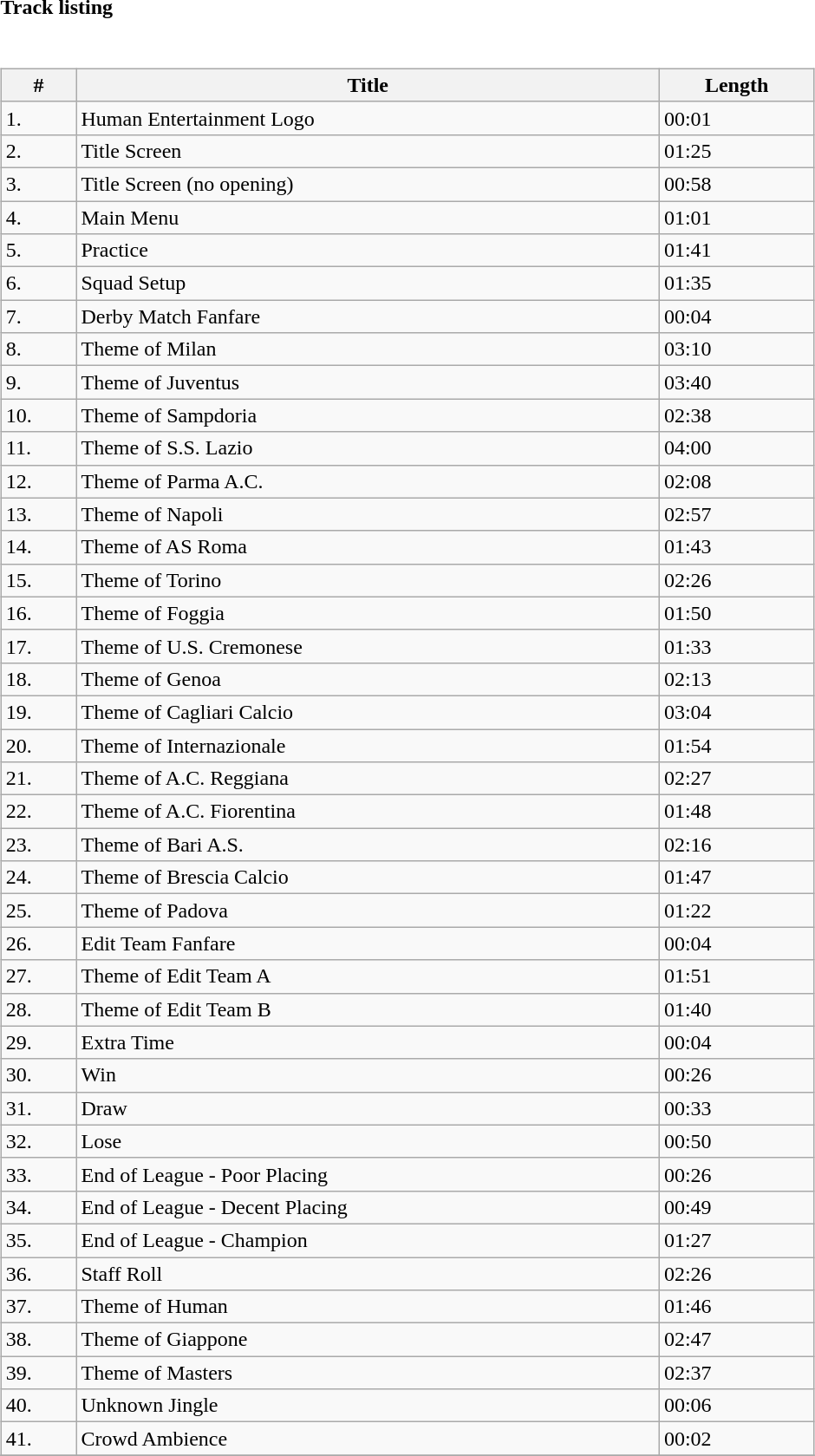<table class="collapsible collapsed" border="0" style="width:50%">
<tr>
<th style="width:14em; text-align:left"><strong>Track listing</strong></th>
<th></th>
</tr>
<tr>
<td colspan="2"><br><table class="wikitable" style="width:100%; margin-right:-1em;">
<tr>
<th>#</th>
<th>Title</th>
<th>Length</th>
</tr>
<tr>
<td>1.</td>
<td>Human Entertainment Logo</td>
<td>00:01</td>
</tr>
<tr>
<td>2.</td>
<td>Title Screen</td>
<td>01:25</td>
</tr>
<tr>
<td>3.</td>
<td>Title Screen (no opening)</td>
<td>00:58</td>
</tr>
<tr>
<td>4.</td>
<td>Main Menu</td>
<td>01:01</td>
</tr>
<tr>
<td>5.</td>
<td>Practice</td>
<td>01:41</td>
</tr>
<tr>
<td>6.</td>
<td>Squad Setup</td>
<td>01:35</td>
</tr>
<tr>
<td>7.</td>
<td>Derby Match Fanfare</td>
<td>00:04</td>
</tr>
<tr>
<td>8.</td>
<td>Theme of Milan</td>
<td>03:10</td>
</tr>
<tr>
<td>9.</td>
<td>Theme of Juventus</td>
<td>03:40</td>
</tr>
<tr>
<td>10.</td>
<td>Theme of Sampdoria</td>
<td>02:38</td>
</tr>
<tr>
<td>11.</td>
<td>Theme of S.S. Lazio</td>
<td>04:00</td>
</tr>
<tr>
<td>12.</td>
<td>Theme of Parma A.C.</td>
<td>02:08</td>
</tr>
<tr>
<td>13.</td>
<td>Theme of Napoli</td>
<td>02:57</td>
</tr>
<tr>
<td>14.</td>
<td>Theme of AS Roma</td>
<td>01:43</td>
</tr>
<tr>
<td>15.</td>
<td>Theme of Torino</td>
<td>02:26</td>
</tr>
<tr>
<td>16.</td>
<td>Theme of Foggia</td>
<td>01:50</td>
</tr>
<tr>
<td>17.</td>
<td>Theme of U.S. Cremonese</td>
<td>01:33</td>
</tr>
<tr>
<td>18.</td>
<td>Theme of Genoa</td>
<td>02:13</td>
</tr>
<tr>
<td>19.</td>
<td>Theme of Cagliari Calcio</td>
<td>03:04</td>
</tr>
<tr>
<td>20.</td>
<td>Theme of Internazionale</td>
<td>01:54</td>
</tr>
<tr>
<td>21.</td>
<td>Theme of A.C. Reggiana</td>
<td>02:27</td>
</tr>
<tr>
<td>22.</td>
<td>Theme of A.C. Fiorentina</td>
<td>01:48</td>
</tr>
<tr>
<td>23.</td>
<td>Theme of Bari A.S.</td>
<td>02:16</td>
</tr>
<tr>
<td>24.</td>
<td>Theme of Brescia Calcio</td>
<td>01:47</td>
</tr>
<tr>
<td>25.</td>
<td>Theme of Padova</td>
<td>01:22</td>
</tr>
<tr>
<td>26.</td>
<td>Edit Team Fanfare</td>
<td>00:04</td>
</tr>
<tr>
<td>27.</td>
<td>Theme of Edit Team A</td>
<td>01:51</td>
</tr>
<tr>
<td>28.</td>
<td>Theme of Edit Team B</td>
<td>01:40</td>
</tr>
<tr>
<td>29.</td>
<td>Extra Time</td>
<td>00:04</td>
</tr>
<tr>
<td>30.</td>
<td>Win</td>
<td>00:26</td>
</tr>
<tr>
<td>31.</td>
<td>Draw</td>
<td>00:33</td>
</tr>
<tr>
<td>32.</td>
<td>Lose</td>
<td>00:50</td>
</tr>
<tr>
<td>33.</td>
<td>End of League - Poor Placing</td>
<td>00:26</td>
</tr>
<tr>
<td>34.</td>
<td>End of League - Decent Placing</td>
<td>00:49</td>
</tr>
<tr>
<td>35.</td>
<td>End of League - Champion</td>
<td>01:27</td>
</tr>
<tr>
<td>36.</td>
<td>Staff Roll</td>
<td>02:26</td>
</tr>
<tr>
<td>37.</td>
<td>Theme of Human</td>
<td>01:46</td>
</tr>
<tr>
<td>38.</td>
<td>Theme of Giappone</td>
<td>02:47</td>
</tr>
<tr>
<td>39.</td>
<td>Theme of Masters</td>
<td>02:37</td>
</tr>
<tr>
<td>40.</td>
<td>Unknown Jingle</td>
<td>00:06</td>
</tr>
<tr>
<td>41.</td>
<td>Crowd Ambience</td>
<td>00:02</td>
</tr>
<tr>
</tr>
<tr>
</tr>
</table>
</td>
</tr>
</table>
